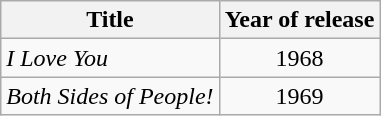<table class="wikitable">
<tr>
<th align="left">Title</th>
<th align="left">Year of release</th>
</tr>
<tr>
<td align="left"><em>I Love You</em></td>
<td style="text-align:center;">1968</td>
</tr>
<tr>
<td align="left"><em>Both Sides of People!</em></td>
<td style="text-align:center;">1969</td>
</tr>
</table>
